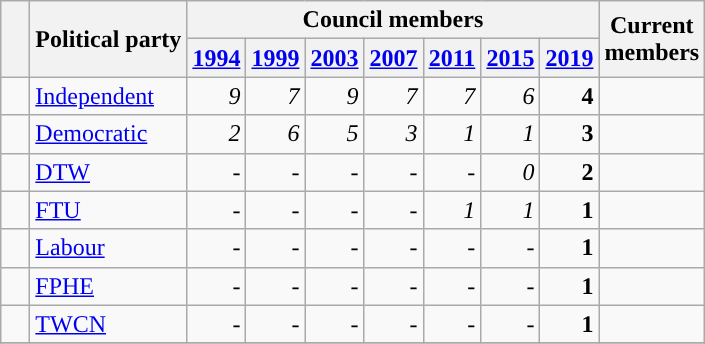<table class="wikitable">
<tr>
<th rowspan="2">   </th>
<th rowspan="2">Political party</th>
<th colspan="7">Council members</th>
<th colspan="10" rowspan="2">Current<br>members</th>
</tr>
<tr>
<th><a href='#'>1994</a></th>
<th><a href='#'>1999</a></th>
<th><a href='#'>2003</a></th>
<th><a href='#'>2007</a></th>
<th><a href='#'>2011</a></th>
<th><a href='#'>2015</a></th>
<th><a href='#'>2019</a></th>
</tr>
<tr>
<td bgcolor=> </td>
<td><a href='#'>Independent</a></td>
<td style="text-align: right"><em>9</em></td>
<td style="text-align: right"><em>7</em></td>
<td style="text-align: right"><em>9</em></td>
<td style="text-align: right"><em>7</em></td>
<td style="text-align: right"><em>7</em></td>
<td style="text-align: right"><em>6</em></td>
<td style="text-align: right"><strong>4</strong></td>
<td></td>
</tr>
<tr>
<td bgcolor=> </td>
<td><a href='#'>Democratic</a></td>
<td style="text-align: right"><em>2</em></td>
<td style="text-align: right"><em>6</em></td>
<td style="text-align: right"><em>5</em></td>
<td style="text-align: right"><em>3</em></td>
<td style="text-align: right"><em>1</em></td>
<td style="text-align: right"><em>1</em></td>
<td style="text-align: right"><strong>3</strong></td>
<td></td>
</tr>
<tr>
<td style="background-color:"> </td>
<td><a href='#'>DTW</a></td>
<td style="text-align: right"><em>-</em></td>
<td style="text-align: right"><em>-</em></td>
<td style="text-align: right"><em>-</em></td>
<td style="text-align: right"><em>-</em></td>
<td style="text-align: right"><em>-</em></td>
<td style="text-align: right"><em>0</em></td>
<td style="text-align: right"><strong>2</strong></td>
<td></td>
</tr>
<tr>
<td style="background-color:"> </td>
<td><a href='#'>FTU</a></td>
<td style="text-align: right"><em>-</em></td>
<td style="text-align: right"><em>-</em></td>
<td style="text-align: right"><em>-</em></td>
<td style="text-align: right"><em>-</em></td>
<td style="text-align: right"><em>1</em></td>
<td style="text-align: right"><em>1</em></td>
<td style="text-align: right"><strong>1</strong></td>
<td></td>
</tr>
<tr>
<td style="background-color:"> </td>
<td><a href='#'>Labour</a></td>
<td style="text-align: right"><em>-</em></td>
<td style="text-align: right"><em>-</em></td>
<td style="text-align: right"><em>-</em></td>
<td style="text-align: right"><em>-</em></td>
<td style="text-align: right"><em>-</em></td>
<td style="text-align: right"><em>-</em></td>
<td style="text-align: right"><strong>1</strong></td>
<td></td>
</tr>
<tr>
<td style="background-color:"> </td>
<td><a href='#'>FPHE</a></td>
<td style="text-align: right"><em>-</em></td>
<td style="text-align: right"><em>-</em></td>
<td style="text-align: right"><em>-</em></td>
<td style="text-align: right"><em>-</em></td>
<td style="text-align: right"><em>-</em></td>
<td style="text-align: right"><em>-</em></td>
<td style="text-align: right"><strong>1</strong></td>
<td></td>
</tr>
<tr>
<td style="background-color:"> </td>
<td><a href='#'>TWCN</a></td>
<td style="text-align: right"><em>-</em></td>
<td style="text-align: right"><em>-</em></td>
<td style="text-align: right"><em>-</em></td>
<td style="text-align: right"><em>-</em></td>
<td style="text-align: right"><em>-</em></td>
<td style="text-align: right"><em>-</em></td>
<td style="text-align: right"><strong>1</strong></td>
<td></td>
</tr>
<tr>
</tr>
</table>
